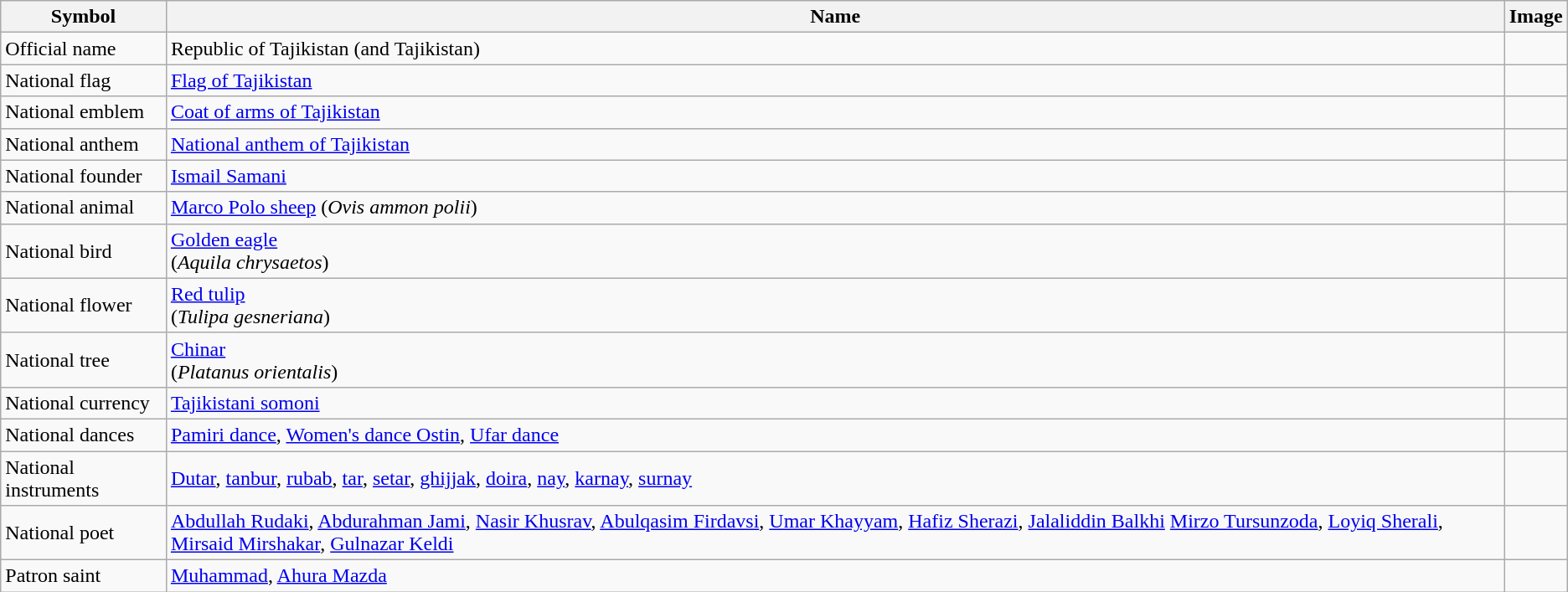<table class="wikitable sortable">
<tr>
<th>Symbol</th>
<th>Name</th>
<th>Image</th>
</tr>
<tr>
<td>Official name</td>
<td>Republic of Tajikistan (and Tajikistan)</td>
<td></td>
</tr>
<tr>
<td>National flag</td>
<td><a href='#'>Flag of Tajikistan</a></td>
<td></td>
</tr>
<tr>
<td>National emblem</td>
<td><a href='#'>Coat of arms of Tajikistan</a></td>
<td></td>
</tr>
<tr>
<td>National anthem</td>
<td><a href='#'>National anthem of Tajikistan</a></td>
<td></td>
</tr>
<tr>
<td>National founder</td>
<td><a href='#'>Ismail Samani</a></td>
<td></td>
</tr>
<tr>
<td>National animal</td>
<td><a href='#'>Marco Polo sheep</a> (<em>Ovis ammon polii</em>)</td>
<td></td>
</tr>
<tr>
<td>National bird</td>
<td><a href='#'>Golden eagle</a><br>(<em>Aquila chrysaetos</em>)</td>
<td></td>
</tr>
<tr>
<td>National flower</td>
<td><a href='#'>Red tulip</a><br>(<em>Tulipa gesneriana</em>)</td>
<td></td>
</tr>
<tr>
<td>National tree</td>
<td><a href='#'>Chinar</a><br>(<em>Platanus orientalis</em>)</td>
<td></td>
</tr>
<tr>
<td>National currency</td>
<td><a href='#'>Tajikistani somoni</a></td>
<td></td>
</tr>
<tr>
<td>National dances</td>
<td><a href='#'>Pamiri dance</a>, <a href='#'>Women's dance Ostin</a>, <a href='#'>Ufar dance</a></td>
<td></td>
</tr>
<tr>
<td>National instruments</td>
<td><a href='#'>Dutar</a>, <a href='#'>tanbur</a>, <a href='#'>rubab</a>, <a href='#'>tar</a>, <a href='#'>setar</a>, <a href='#'>ghijjak</a>, <a href='#'>doira</a>, <a href='#'>nay</a>, <a href='#'>karnay</a>, <a href='#'>surnay</a></td>
<td></td>
</tr>
<tr>
<td>National poet</td>
<td><a href='#'>Abdullah Rudaki</a>, <a href='#'>Abdurahman Jami</a>, <a href='#'>Nasir Khusrav</a>, <a href='#'>Abulqasim Firdavsi</a>, <a href='#'>Umar Khayyam</a>, <a href='#'>Hafiz Sherazi</a>, <a href='#'>Jalaliddin Balkhi</a> <a href='#'>Mirzo Tursunzoda</a>, <a href='#'>Loyiq Sherali</a>, <a href='#'>Mirsaid Mirshakar</a>, <a href='#'>Gulnazar Keldi</a></td>
<td></td>
</tr>
<tr>
<td>Patron saint</td>
<td><a href='#'>Muhammad</a>, <a href='#'>Ahura Mazda</a></td>
</tr>
</table>
